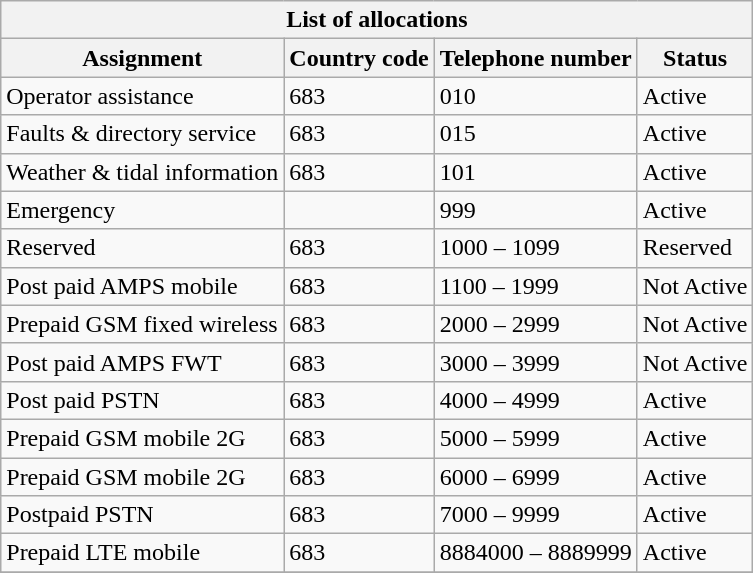<table class="wikitable" border=1>
<tr>
<th colspan="4">List of allocations</th>
</tr>
<tr>
<th>Assignment</th>
<th>Country code</th>
<th>Telephone number</th>
<th>Status</th>
</tr>
<tr>
<td>Operator assistance</td>
<td>683</td>
<td>010</td>
<td>Active</td>
</tr>
<tr>
<td>Faults & directory service</td>
<td>683</td>
<td>015</td>
<td>Active</td>
</tr>
<tr>
<td>Weather & tidal information</td>
<td>683</td>
<td>101</td>
<td>Active</td>
</tr>
<tr>
<td>Emergency</td>
<td></td>
<td>999</td>
<td>Active</td>
</tr>
<tr>
<td>Reserved</td>
<td>683</td>
<td>1000 – 1099</td>
<td>Reserved</td>
</tr>
<tr>
<td>Post paid AMPS mobile</td>
<td>683</td>
<td>1100 – 1999</td>
<td>Not Active</td>
</tr>
<tr>
<td>Prepaid GSM fixed wireless</td>
<td>683</td>
<td>2000 – 2999</td>
<td>Not Active</td>
</tr>
<tr>
<td>Post paid AMPS FWT</td>
<td>683</td>
<td>3000 – 3999</td>
<td>Not Active</td>
</tr>
<tr>
<td>Post paid PSTN</td>
<td>683</td>
<td>4000 – 4999</td>
<td>Active</td>
</tr>
<tr>
<td>Prepaid GSM mobile 2G</td>
<td>683</td>
<td>5000 – 5999</td>
<td>Active</td>
</tr>
<tr>
<td>Prepaid GSM mobile 2G</td>
<td>683</td>
<td>6000 – 6999</td>
<td>Active</td>
</tr>
<tr>
<td>Postpaid PSTN</td>
<td>683</td>
<td>7000 – 9999</td>
<td>Active</td>
</tr>
<tr>
<td>Prepaid LTE mobile</td>
<td>683</td>
<td>8884000 – 8889999</td>
<td>Active</td>
</tr>
<tr>
</tr>
</table>
